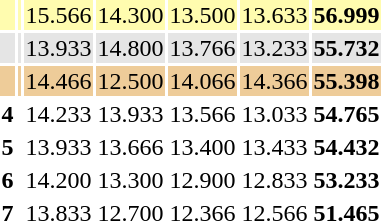<table>
<tr style="background:#fffcaf;">
<th scope=row style="text-align:center"></th>
<td align=left></td>
<td>15.566</td>
<td>14.300</td>
<td>13.500</td>
<td>13.633</td>
<td><strong>56.999</strong></td>
</tr>
<tr style="background:#e5e5e5;">
<th scope=row style="text-align:center"></th>
<td align=left></td>
<td>13.933</td>
<td>14.800</td>
<td>13.766</td>
<td>13.233</td>
<td><strong>55.732</strong></td>
</tr>
<tr style="background:#ec9;">
<th scope=row style="text-align:center"></th>
<td align=left></td>
<td>14.466</td>
<td>12.500</td>
<td>14.066</td>
<td>14.366</td>
<td><strong>55.398</strong></td>
</tr>
<tr>
<th scope=row style="text-align:center">4</th>
<td align=left></td>
<td>14.233</td>
<td>13.933</td>
<td>13.566</td>
<td>13.033</td>
<td><strong>54.765</strong></td>
</tr>
<tr>
<th scope=row style="text-align:center">5</th>
<td align=left></td>
<td>13.933</td>
<td>13.666</td>
<td>13.400</td>
<td>13.433</td>
<td><strong>54.432</strong></td>
</tr>
<tr>
<th scope=row style="text-align:center">6</th>
<td align=left></td>
<td>14.200</td>
<td>13.300</td>
<td>12.900</td>
<td>12.833</td>
<td><strong>53.233</strong></td>
</tr>
<tr>
<th scope=row style="text-align:center">7</th>
<td align=left></td>
<td>13.833</td>
<td>12.700</td>
<td>12.366</td>
<td>12.566</td>
<td><strong>51.465</strong></td>
</tr>
</table>
